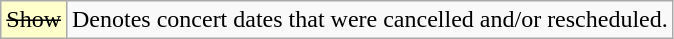<table class="wikitable">
<tr>
<td style="background:#FFFFCC;"><s>Show</s></td>
<td>Denotes concert dates that were cancelled and/or rescheduled.</td>
</tr>
</table>
